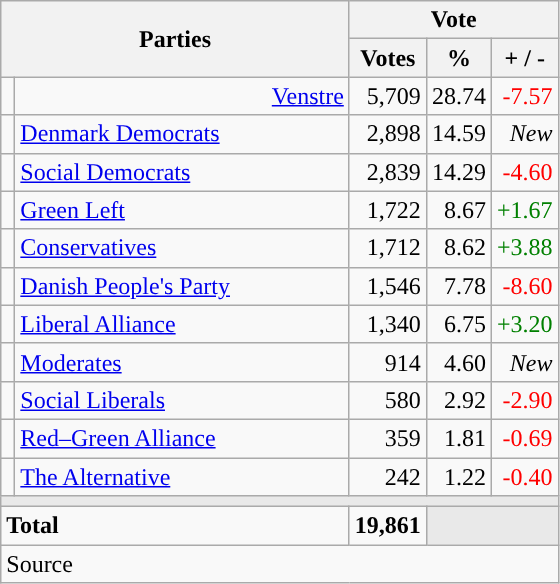<table class="wikitable" style="text-align:right;">
<tr>
<th style="text-align:centre;" rowspan="2" colspan="2" width="225">Parties</th>
<th colspan="3">Vote</th>
</tr>
<tr>
<th width="15">Votes</th>
<th width="15">%</th>
<th width="15">+ / -</th>
</tr>
<tr>
<td width=2 bgcolor=></td>
<td><a href='#'>Venstre</a></td>
<td>5,709</td>
<td>28.74</td>
<td style=color:red;>-7.57</td>
</tr>
<tr>
<td width=2 bgcolor=></td>
<td align=left><a href='#'>Denmark Democrats</a></td>
<td>2,898</td>
<td>14.59</td>
<td><em>New</em></td>
</tr>
<tr>
<td width=2 bgcolor=></td>
<td align=left><a href='#'>Social Democrats</a></td>
<td>2,839</td>
<td>14.29</td>
<td style=color:red;>-4.60</td>
</tr>
<tr>
<td width=2 bgcolor=></td>
<td align=left><a href='#'>Green Left</a></td>
<td>1,722</td>
<td>8.67</td>
<td style=color:green;>+1.67</td>
</tr>
<tr>
<td width=2 bgcolor=></td>
<td align=left><a href='#'>Conservatives</a></td>
<td>1,712</td>
<td>8.62</td>
<td style=color:green;>+3.88</td>
</tr>
<tr>
<td width=2 bgcolor=></td>
<td align=left><a href='#'>Danish People's Party</a></td>
<td>1,546</td>
<td>7.78</td>
<td style=color:red;>-8.60</td>
</tr>
<tr>
<td width=2 bgcolor=></td>
<td align=left><a href='#'>Liberal Alliance</a></td>
<td>1,340</td>
<td>6.75</td>
<td style=color:green;>+3.20</td>
</tr>
<tr>
<td width=2 bgcolor=></td>
<td align=left><a href='#'>Moderates</a></td>
<td>914</td>
<td>4.60</td>
<td><em>New</em></td>
</tr>
<tr>
<td width=2 bgcolor=></td>
<td align=left><a href='#'>Social Liberals</a></td>
<td>580</td>
<td>2.92</td>
<td style=color:red;>-2.90</td>
</tr>
<tr>
<td width=2 bgcolor=></td>
<td align=left><a href='#'>Red–Green Alliance</a></td>
<td>359</td>
<td>1.81</td>
<td style=color:red;>-0.69</td>
</tr>
<tr>
<td width=2 bgcolor=></td>
<td align=left><a href='#'>The Alternative</a></td>
<td>242</td>
<td>1.22</td>
<td style=color:red;>-0.40</td>
</tr>
<tr>
<td colspan="7" bgcolor="#E9E9E9"></td>
</tr>
<tr>
<td align="left" colspan="2"><strong>Total</strong></td>
<td><strong>19,861</strong></td>
<td bgcolor=#E9E9E9 colspan=2></td>
</tr>
<tr>
<td align="left" colspan="6">Source</td>
</tr>
</table>
